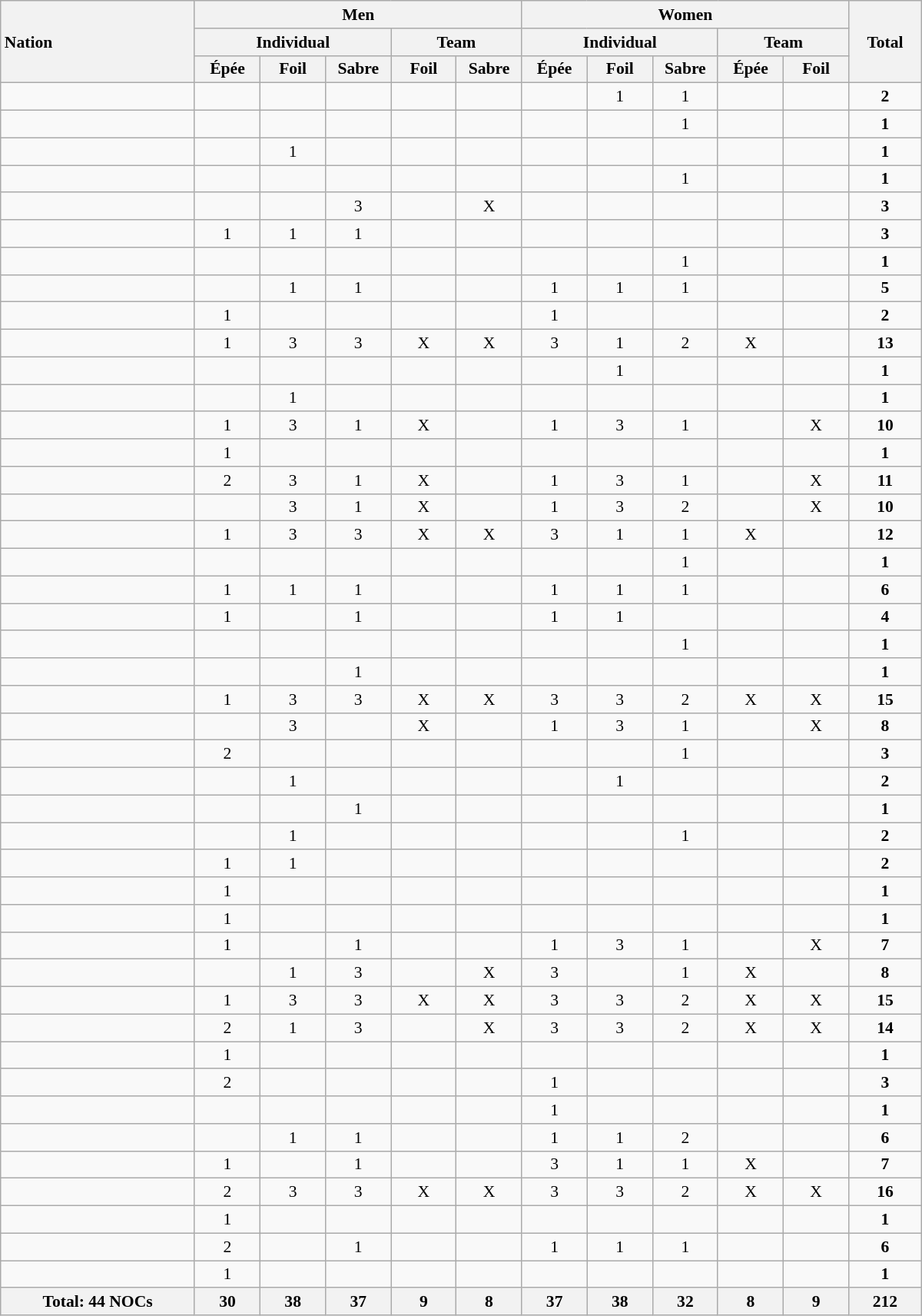<table class="wikitable"  style="width:800px; text-align:center; font-size:90%;">
<tr>
<th rowspan="3" style="text-align:left;">Nation</th>
<th colspan="5">Men</th>
<th colspan="5">Women</th>
<th rowspan="3">Total</th>
</tr>
<tr>
<th colspan=3>Individual</th>
<th colspan=2>Team</th>
<th colspan=3>Individual</th>
<th colspan=2>Team</th>
</tr>
<tr>
<th width=50>Épée</th>
<th width=50>Foil</th>
<th width=50>Sabre</th>
<th width=50>Foil</th>
<th width=50>Sabre</th>
<th width=50>Épée</th>
<th width=50>Foil</th>
<th width=50>Sabre</th>
<th width=50>Épée</th>
<th width=50>Foil</th>
</tr>
<tr>
<td align=left></td>
<td></td>
<td></td>
<td></td>
<td></td>
<td></td>
<td></td>
<td>1</td>
<td>1</td>
<td></td>
<td></td>
<td><strong>2</strong></td>
</tr>
<tr>
<td align=left></td>
<td></td>
<td></td>
<td></td>
<td></td>
<td></td>
<td></td>
<td></td>
<td>1</td>
<td></td>
<td></td>
<td><strong>1</strong></td>
</tr>
<tr>
<td align=left></td>
<td></td>
<td>1</td>
<td></td>
<td></td>
<td></td>
<td></td>
<td></td>
<td></td>
<td></td>
<td></td>
<td><strong>1</strong></td>
</tr>
<tr>
<td align=left></td>
<td></td>
<td></td>
<td></td>
<td></td>
<td></td>
<td></td>
<td></td>
<td>1</td>
<td></td>
<td></td>
<td><strong>1</strong></td>
</tr>
<tr>
<td align=left></td>
<td></td>
<td></td>
<td>3</td>
<td></td>
<td>X</td>
<td></td>
<td></td>
<td></td>
<td></td>
<td></td>
<td><strong>3</strong></td>
</tr>
<tr>
<td align=left></td>
<td>1</td>
<td>1</td>
<td>1</td>
<td></td>
<td></td>
<td></td>
<td></td>
<td></td>
<td></td>
<td></td>
<td><strong>3</strong></td>
</tr>
<tr>
<td align=left></td>
<td></td>
<td></td>
<td></td>
<td></td>
<td></td>
<td></td>
<td></td>
<td>1</td>
<td></td>
<td></td>
<td><strong>1</strong></td>
</tr>
<tr>
<td align=left></td>
<td></td>
<td>1</td>
<td>1</td>
<td></td>
<td></td>
<td>1</td>
<td>1</td>
<td>1</td>
<td></td>
<td></td>
<td><strong>5</strong></td>
</tr>
<tr>
<td align=left></td>
<td>1</td>
<td></td>
<td></td>
<td></td>
<td></td>
<td>1</td>
<td></td>
<td></td>
<td></td>
<td></td>
<td><strong>2</strong></td>
</tr>
<tr>
<td align=left></td>
<td>1</td>
<td>3</td>
<td>3</td>
<td>X</td>
<td>X</td>
<td>3</td>
<td>1</td>
<td>2</td>
<td>X</td>
<td></td>
<td><strong>13</strong></td>
</tr>
<tr>
<td align=left></td>
<td></td>
<td></td>
<td></td>
<td></td>
<td></td>
<td></td>
<td>1</td>
<td></td>
<td></td>
<td></td>
<td><strong>1</strong></td>
</tr>
<tr>
<td align=left></td>
<td></td>
<td>1</td>
<td></td>
<td></td>
<td></td>
<td></td>
<td></td>
<td></td>
<td></td>
<td></td>
<td><strong>1</strong></td>
</tr>
<tr>
<td align=left></td>
<td>1</td>
<td>3</td>
<td>1</td>
<td>X</td>
<td></td>
<td>1</td>
<td>3</td>
<td>1</td>
<td></td>
<td>X</td>
<td><strong>10</strong></td>
</tr>
<tr>
<td align=left></td>
<td>1</td>
<td></td>
<td></td>
<td></td>
<td></td>
<td></td>
<td></td>
<td></td>
<td></td>
<td></td>
<td><strong>1</strong></td>
</tr>
<tr>
<td align=left></td>
<td>2</td>
<td>3</td>
<td>1</td>
<td>X</td>
<td></td>
<td>1</td>
<td>3</td>
<td>1</td>
<td></td>
<td>X</td>
<td><strong>11</strong></td>
</tr>
<tr>
<td align=left></td>
<td></td>
<td>3</td>
<td>1</td>
<td>X</td>
<td></td>
<td>1</td>
<td>3</td>
<td>2</td>
<td></td>
<td>X</td>
<td><strong>10</strong></td>
</tr>
<tr>
<td align=left></td>
<td>1</td>
<td>3</td>
<td>3</td>
<td>X</td>
<td>X</td>
<td>3</td>
<td>1</td>
<td>1</td>
<td>X</td>
<td></td>
<td><strong>12</strong></td>
</tr>
<tr>
<td align=left></td>
<td></td>
<td></td>
<td></td>
<td></td>
<td></td>
<td></td>
<td></td>
<td>1</td>
<td></td>
<td></td>
<td><strong>1</strong></td>
</tr>
<tr>
<td align=left></td>
<td>1</td>
<td>1</td>
<td>1</td>
<td></td>
<td></td>
<td>1</td>
<td>1</td>
<td>1</td>
<td></td>
<td></td>
<td><strong>6</strong></td>
</tr>
<tr>
<td align=left></td>
<td>1</td>
<td></td>
<td>1</td>
<td></td>
<td></td>
<td>1</td>
<td>1</td>
<td></td>
<td></td>
<td></td>
<td><strong>4</strong></td>
</tr>
<tr>
<td align=left></td>
<td></td>
<td></td>
<td></td>
<td></td>
<td></td>
<td></td>
<td></td>
<td>1</td>
<td></td>
<td></td>
<td><strong>1</strong></td>
</tr>
<tr>
<td align=left></td>
<td></td>
<td></td>
<td>1</td>
<td></td>
<td></td>
<td></td>
<td></td>
<td></td>
<td></td>
<td></td>
<td><strong>1</strong></td>
</tr>
<tr>
<td align=left></td>
<td>1</td>
<td>3</td>
<td>3</td>
<td>X</td>
<td>X</td>
<td>3</td>
<td>3</td>
<td>2</td>
<td>X</td>
<td>X</td>
<td><strong>15</strong></td>
</tr>
<tr>
<td align=left></td>
<td></td>
<td>3</td>
<td></td>
<td>X</td>
<td></td>
<td>1</td>
<td>3</td>
<td>1</td>
<td></td>
<td>X</td>
<td><strong> 8</strong></td>
</tr>
<tr>
<td align=left></td>
<td>2</td>
<td></td>
<td></td>
<td></td>
<td></td>
<td></td>
<td></td>
<td>1</td>
<td></td>
<td></td>
<td><strong>3</strong></td>
</tr>
<tr>
<td align=left></td>
<td></td>
<td>1</td>
<td></td>
<td></td>
<td></td>
<td></td>
<td>1</td>
<td></td>
<td></td>
<td></td>
<td><strong>2</strong></td>
</tr>
<tr>
<td align=left></td>
<td></td>
<td></td>
<td>1</td>
<td></td>
<td></td>
<td></td>
<td></td>
<td></td>
<td></td>
<td></td>
<td><strong>1</strong></td>
</tr>
<tr>
<td align=left></td>
<td></td>
<td>1</td>
<td></td>
<td></td>
<td></td>
<td></td>
<td></td>
<td>1</td>
<td></td>
<td></td>
<td><strong>2</strong></td>
</tr>
<tr>
<td align=left></td>
<td>1</td>
<td>1</td>
<td></td>
<td></td>
<td></td>
<td></td>
<td></td>
<td></td>
<td></td>
<td></td>
<td><strong>2</strong></td>
</tr>
<tr>
<td align=left></td>
<td>1</td>
<td></td>
<td></td>
<td></td>
<td></td>
<td></td>
<td></td>
<td></td>
<td></td>
<td></td>
<td><strong>1</strong></td>
</tr>
<tr>
<td align=left></td>
<td>1</td>
<td></td>
<td></td>
<td></td>
<td></td>
<td></td>
<td></td>
<td></td>
<td></td>
<td></td>
<td><strong>1</strong></td>
</tr>
<tr>
<td align=left></td>
<td>1</td>
<td></td>
<td>1</td>
<td></td>
<td></td>
<td>1</td>
<td>3</td>
<td>1</td>
<td></td>
<td>X</td>
<td><strong>7</strong></td>
</tr>
<tr>
<td align=left></td>
<td></td>
<td>1</td>
<td>3</td>
<td></td>
<td>X</td>
<td>3</td>
<td></td>
<td>1</td>
<td>X</td>
<td></td>
<td><strong>8</strong></td>
</tr>
<tr>
<td align=left></td>
<td>1</td>
<td>3</td>
<td>3</td>
<td>X</td>
<td>X</td>
<td>3</td>
<td>3</td>
<td>2</td>
<td>X</td>
<td>X</td>
<td><strong>15</strong></td>
</tr>
<tr>
<td align=left></td>
<td>2</td>
<td>1</td>
<td>3</td>
<td></td>
<td>X</td>
<td>3</td>
<td>3</td>
<td>2</td>
<td>X</td>
<td>X</td>
<td><strong>14</strong></td>
</tr>
<tr>
<td align=left></td>
<td>1</td>
<td></td>
<td></td>
<td></td>
<td></td>
<td></td>
<td></td>
<td></td>
<td></td>
<td></td>
<td><strong>1</strong></td>
</tr>
<tr>
<td align=left></td>
<td>2</td>
<td></td>
<td></td>
<td></td>
<td></td>
<td>1</td>
<td></td>
<td></td>
<td></td>
<td></td>
<td><strong>3</strong></td>
</tr>
<tr>
<td align=left></td>
<td></td>
<td></td>
<td></td>
<td></td>
<td></td>
<td>1</td>
<td></td>
<td></td>
<td></td>
<td></td>
<td><strong>1</strong></td>
</tr>
<tr>
<td align=left></td>
<td></td>
<td>1</td>
<td>1</td>
<td></td>
<td></td>
<td>1</td>
<td>1</td>
<td>2</td>
<td></td>
<td></td>
<td><strong>6</strong></td>
</tr>
<tr>
<td align=left></td>
<td>1</td>
<td></td>
<td>1</td>
<td></td>
<td></td>
<td>3</td>
<td>1</td>
<td>1</td>
<td>X</td>
<td></td>
<td><strong>7</strong></td>
</tr>
<tr>
<td align=left></td>
<td>2</td>
<td>3</td>
<td>3</td>
<td>X</td>
<td>X</td>
<td>3</td>
<td>3</td>
<td>2</td>
<td>X</td>
<td>X</td>
<td><strong>16</strong></td>
</tr>
<tr>
<td align=left></td>
<td>1</td>
<td></td>
<td></td>
<td></td>
<td></td>
<td></td>
<td></td>
<td></td>
<td></td>
<td></td>
<td><strong>1</strong></td>
</tr>
<tr>
<td align=left></td>
<td>2</td>
<td></td>
<td>1</td>
<td></td>
<td></td>
<td>1</td>
<td>1</td>
<td>1</td>
<td></td>
<td></td>
<td><strong>6</strong></td>
</tr>
<tr>
<td align=left></td>
<td>1</td>
<td></td>
<td></td>
<td></td>
<td></td>
<td></td>
<td></td>
<td></td>
<td></td>
<td></td>
<td><strong>1</strong></td>
</tr>
<tr>
<th>Total: 44 NOCs</th>
<th>30</th>
<th>38</th>
<th>37</th>
<th>9</th>
<th>8</th>
<th>37</th>
<th>38</th>
<th>32</th>
<th>8</th>
<th>9</th>
<th>212</th>
</tr>
</table>
